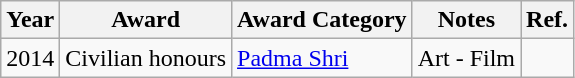<table class="wikitable sortable">
<tr>
<th>Year</th>
<th>Award</th>
<th>Award Category</th>
<th>Notes</th>
<th>Ref.</th>
</tr>
<tr>
<td>2014</td>
<td>Civilian honours</td>
<td><a href='#'>Padma Shri</a></td>
<td>Art - Film</td>
<td></td>
</tr>
</table>
